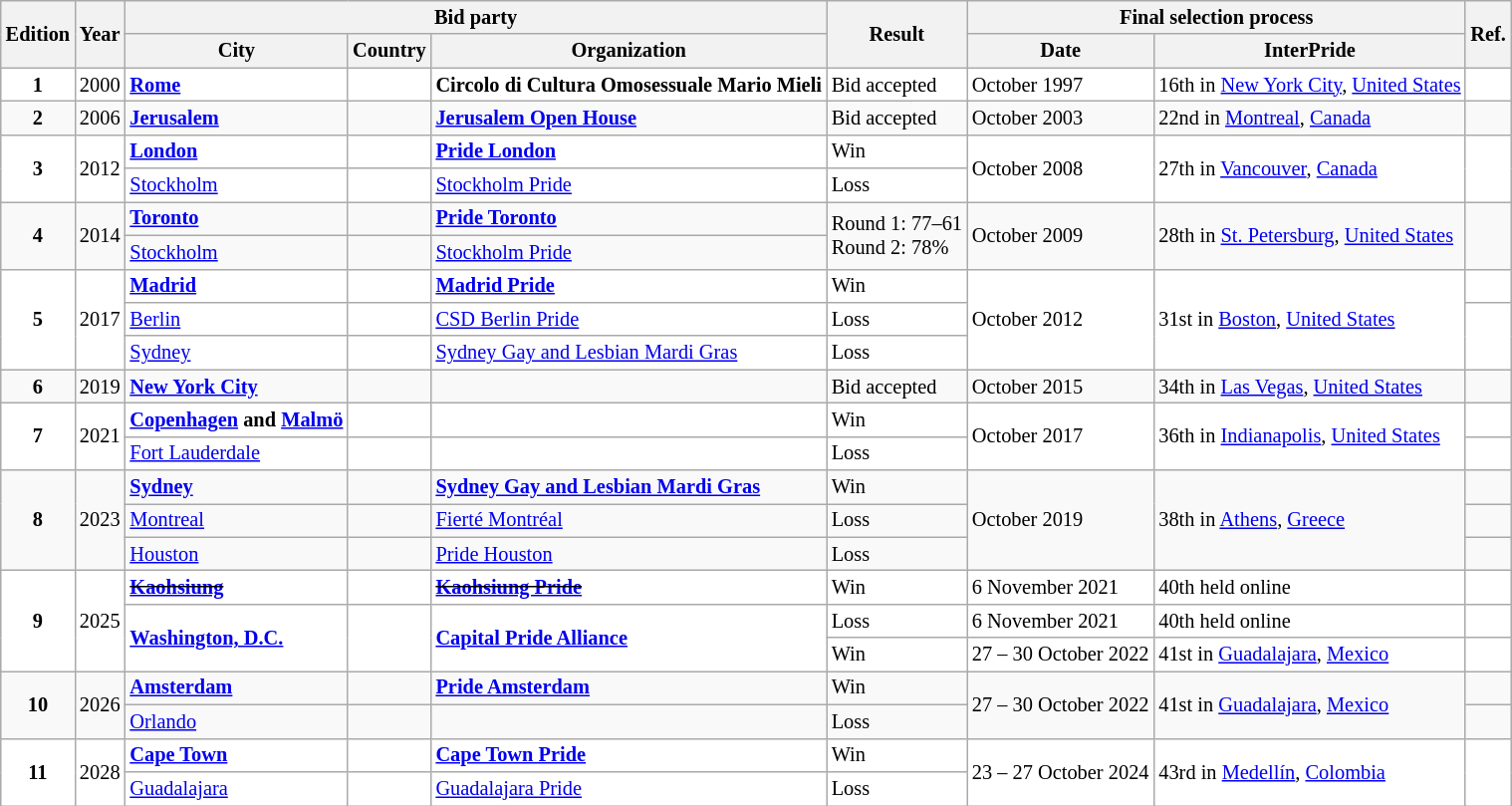<table class="wikitable sortable" style="font-size:85%">
<tr>
<th class="unsortable" rowspan="2">Edition</th>
<th class="unsortable" rowspan="2">Year</th>
<th class="unsortable" colspan="3">Bid party</th>
<th class="unsortable" rowspan="2">Result</th>
<th colspan=2>Final selection process</th>
<th class="unsortable" rowspan="2">Ref.</th>
</tr>
<tr>
<th>City</th>
<th>Country</th>
<th>Organization</th>
<th>Date</th>
<th>InterPride </th>
</tr>
<tr bgcolor=white>
<td align=center><strong>1</strong></td>
<td align=center>2000</td>
<td><strong><a href='#'>Rome</a></strong></td>
<td><strong></strong></td>
<td><strong>Circolo di Cultura Omosessuale Mario Mieli</strong></td>
<td>Bid accepted </td>
<td>October 1997</td>
<td>16th in <a href='#'>New York City</a>, <a href='#'>United States</a></td>
<td></td>
</tr>
<tr>
<td align=center><strong>2</strong></td>
<td align=center>2006</td>
<td><strong><a href='#'>Jerusalem</a></strong></td>
<td><strong></strong></td>
<td><strong><a href='#'>Jerusalem Open House</a></strong></td>
<td>Bid accepted </td>
<td>October 2003</td>
<td>22nd in <a href='#'>Montreal</a>, <a href='#'>Canada</a></td>
<td></td>
</tr>
<tr bgcolor=white>
<td rowspan=2 align=center><strong>3</strong></td>
<td rowspan=2 align=center>2012</td>
<td><strong><a href='#'>London</a></strong></td>
<td><strong></strong></td>
<td><strong><a href='#'>Pride London</a></strong></td>
<td>Win </td>
<td rowspan=2>October 2008</td>
<td rowspan=2>27th in <a href='#'>Vancouver</a>, <a href='#'>Canada</a></td>
<td rowspan=2></td>
</tr>
<tr bgcolor=white>
<td><a href='#'>Stockholm</a></td>
<td></td>
<td><a href='#'>Stockholm Pride</a></td>
<td>Loss</td>
</tr>
<tr>
<td rowspan=2 align=center><strong>4</strong></td>
<td rowspan=2 align=center>2014</td>
<td><strong><a href='#'>Toronto</a></strong></td>
<td><strong></strong></td>
<td><strong><a href='#'>Pride Toronto</a></strong></td>
<td rowspan=2>Round 1: 77–61  <br> Round 2: 78% </td>
<td rowspan=2>October 2009</td>
<td rowspan=2>28th in <a href='#'>St. Petersburg</a>, <a href='#'>United States</a></td>
<td rowspan=2></td>
</tr>
<tr>
<td><a href='#'>Stockholm</a></td>
<td></td>
<td><a href='#'>Stockholm Pride</a></td>
</tr>
<tr bgcolor=white>
<td rowspan=3 align=center><strong>5</strong></td>
<td rowspan=3 align=center>2017</td>
<td><strong><a href='#'>Madrid</a></strong></td>
<td><strong></strong></td>
<td><strong><a href='#'>Madrid Pride</a></strong></td>
<td>Win </td>
<td rowspan=3>October 2012</td>
<td rowspan=3>31st in <a href='#'>Boston</a>, <a href='#'>United States</a></td>
<td></td>
</tr>
<tr bgcolor=white>
<td><a href='#'>Berlin</a></td>
<td></td>
<td><a href='#'>CSD Berlin Pride</a></td>
<td>Loss </td>
<td rowspan="2"></td>
</tr>
<tr bgcolor=white>
<td><a href='#'>Sydney</a></td>
<td></td>
<td><a href='#'>Sydney Gay and Lesbian Mardi Gras</a></td>
<td>Loss </td>
</tr>
<tr>
<td align=center><strong>6</strong></td>
<td align=center>2019</td>
<td><strong><a href='#'>New York City</a></strong></td>
<td><strong></strong></td>
<td></td>
<td>Bid accepted </td>
<td>October 2015</td>
<td>34th in <a href='#'>Las Vegas</a>, <a href='#'>United States</a></td>
<td></td>
</tr>
<tr bgcolor=white>
<td rowspan=2 align=center><strong>7</strong></td>
<td rowspan=2 align=center>2021</td>
<td><strong><a href='#'>Copenhagen</a> and <a href='#'>Malmö</a></strong></td>
<td><strong><br></strong></td>
<td></td>
<td>Win </td>
<td rowspan=2>October 2017</td>
<td rowspan=2>36th in <a href='#'>Indianapolis</a>, <a href='#'>United States</a></td>
<td></td>
</tr>
<tr bgcolor=white>
<td><a href='#'>Fort Lauderdale</a></td>
<td></td>
<td></td>
<td>Loss </td>
<td></td>
</tr>
<tr>
<td rowspan=3 align=center><strong>8</strong></td>
<td rowspan=3 align=center>2023</td>
<td><strong><a href='#'>Sydney</a></strong></td>
<td><strong></strong></td>
<td><strong><a href='#'>Sydney Gay and Lesbian Mardi Gras</a></strong></td>
<td>Win </td>
<td rowspan=3>October 2019</td>
<td rowspan=3>38th in <a href='#'>Athens</a>, <a href='#'>Greece</a></td>
<td></td>
</tr>
<tr>
<td><a href='#'>Montreal</a></td>
<td></td>
<td><a href='#'>Fierté Montréal</a></td>
<td>Loss </td>
<td></td>
</tr>
<tr>
<td><a href='#'>Houston</a></td>
<td></td>
<td><a href='#'>Pride Houston</a></td>
<td>Loss </td>
<td></td>
</tr>
<tr bgcolor=white>
<td rowspan=3 align=center><strong>9</strong></td>
<td rowspan=3 align=center>2025</td>
<td><s><strong><a href='#'>Kaohsiung</a></strong></s></td>
<td><s><strong></strong> </s></td>
<td><s><strong><a href='#'>Kaohsiung Pride</a></strong></s></td>
<td>Win </td>
<td>6 November 2021</td>
<td>40th held online</td>
<td></td>
</tr>
<tr bgcolor=white>
<td rowspan=2><strong><a href='#'>Washington, D.C.</a></strong></td>
<td rowspan=2><strong></strong></td>
<td rowspan=2><strong><a href='#'>Capital Pride Alliance</a></strong></td>
<td>Loss </td>
<td>6 November 2021 </td>
<td>40th held online </td>
<td></td>
</tr>
<tr bgcolor=white>
<td>Win </td>
<td>27 – 30 October 2022 </td>
<td>41st in <a href='#'>Guadalajara</a>, <a href='#'>Mexico</a> </td>
<td></td>
</tr>
<tr>
<td rowspan=2 align=center><strong>10</strong></td>
<td rowspan=2 align=center>2026</td>
<td><strong><a href='#'>Amsterdam</a></strong></td>
<td><strong></strong></td>
<td><strong><a href='#'>Pride Amsterdam</a> </strong></td>
<td>Win </td>
<td rowspan=2>27 – 30 October 2022</td>
<td rowspan=2>41st in <a href='#'>Guadalajara</a>, <a href='#'>Mexico</a></td>
<td></td>
</tr>
<tr>
<td><a href='#'>Orlando</a></td>
<td></td>
<td></td>
<td>Loss </td>
<td></td>
</tr>
<tr bgcolor=white>
<td rowspan=2 align=center><strong>11</strong></td>
<td rowspan=2 align=center>2028</td>
<td><strong><a href='#'>Cape Town</a></strong></td>
<td><strong></strong></td>
<td><strong><a href='#'>Cape Town Pride</a> </strong></td>
<td>Win </td>
<td rowspan=2>23 – 27 October 2024</td>
<td rowspan=2>43rd in <a href='#'>Medellín</a>, <a href='#'>Colombia</a></td>
<td rowspan=2></td>
</tr>
<tr bgcolor=white>
<td><a href='#'>Guadalajara</a></td>
<td></td>
<td><a href='#'>Guadalajara Pride</a></td>
<td>Loss </td>
</tr>
</table>
